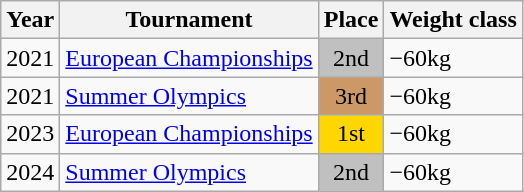<table class="wikitable">
<tr>
<th>Year</th>
<th>Tournament</th>
<th>Place</th>
<th>Weight class</th>
</tr>
<tr>
<td>2021</td>
<td><a href='#'>European Championships</a></td>
<td bgcolor="silver" align="center">2nd</td>
<td>−60kg</td>
</tr>
<tr>
<td>2021</td>
<td><a href='#'>Summer Olympics</a></td>
<td bgcolor="cc9966" align="center">3rd</td>
<td>−60kg</td>
</tr>
<tr>
<td>2023</td>
<td><a href='#'>European Championships</a></td>
<td bgcolor="gold" align="center">1st</td>
<td>−60kg</td>
</tr>
<tr>
<td>2024</td>
<td><a href='#'>Summer Olympics</a></td>
<td bgcolor="silver" align="center">2nd</td>
<td>−60kg</td>
</tr>
</table>
